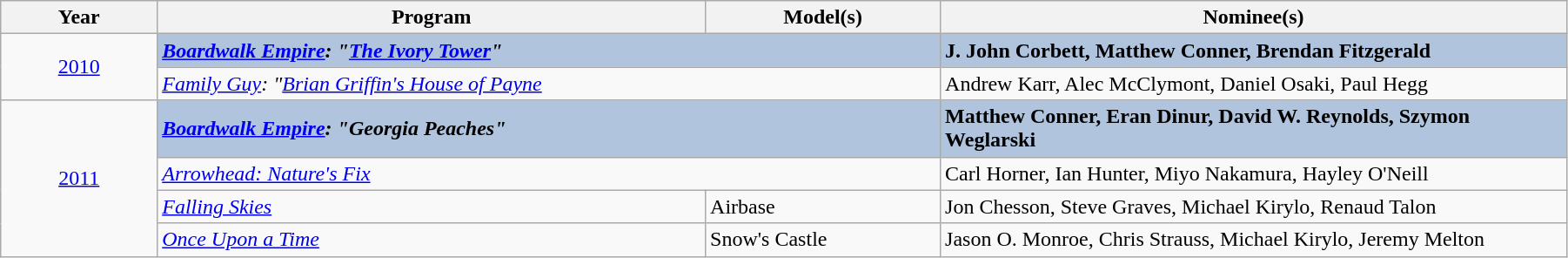<table class="wikitable" width="95%" cellpadding="5">
<tr>
<th width="10%">Year</th>
<th width="35%">Program</th>
<th width="15%">Model(s)</th>
<th width="45%">Nominee(s)</th>
</tr>
<tr>
<td rowspan="2" style="text-align:center;"><a href='#'>2010</a><br></td>
<td style="background:#B0C4DE;" colspan="2"><strong><em><a href='#'>Boardwalk Empire</a>: "<a href='#'>The Ivory Tower</a>"</em></strong></td>
<td style="background:#B0C4DE;"><strong>J. John Corbett, Matthew Conner, Brendan Fitzgerald</strong></td>
</tr>
<tr>
<td colspan="2"><em><a href='#'>Family Guy</a>: "<a href='#'>Brian Griffin's House of Payne</a></em></td>
<td>Andrew Karr, Alec McClymont, Daniel Osaki, Paul Hegg</td>
</tr>
<tr>
<td rowspan="4" style="text-align:center;"><a href='#'>2011</a><br></td>
<td style="background:#B0C4DE;" colspan="2"><strong><em><a href='#'>Boardwalk Empire</a>: "Georgia Peaches"</em></strong></td>
<td style="background:#B0C4DE;"><strong>Matthew Conner, Eran Dinur, David W. Reynolds, Szymon Weglarski</strong></td>
</tr>
<tr>
<td colspan="2"><em><a href='#'>Arrowhead: Nature's Fix</a></em></td>
<td>Carl Horner, Ian Hunter, Miyo Nakamura, Hayley O'Neill</td>
</tr>
<tr>
<td><em><a href='#'>Falling Skies</a></em></td>
<td>Airbase</td>
<td>Jon Chesson, Steve Graves, Michael Kirylo, Renaud Talon</td>
</tr>
<tr>
<td><em><a href='#'>Once Upon a Time</a></em></td>
<td>Snow's Castle</td>
<td>Jason O. Monroe, Chris Strauss, Michael Kirylo, Jeremy Melton</td>
</tr>
</table>
